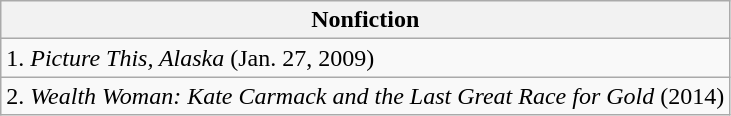<table class="wikitable">
<tr>
<th>Nonfiction</th>
</tr>
<tr>
<td>1. <em>Picture This, Alaska</em> (Jan. 27, 2009)</td>
</tr>
<tr>
<td>2. <em>Wealth Woman: Kate Carmack and the Last Great Race for Gold</em> (2014)</td>
</tr>
</table>
